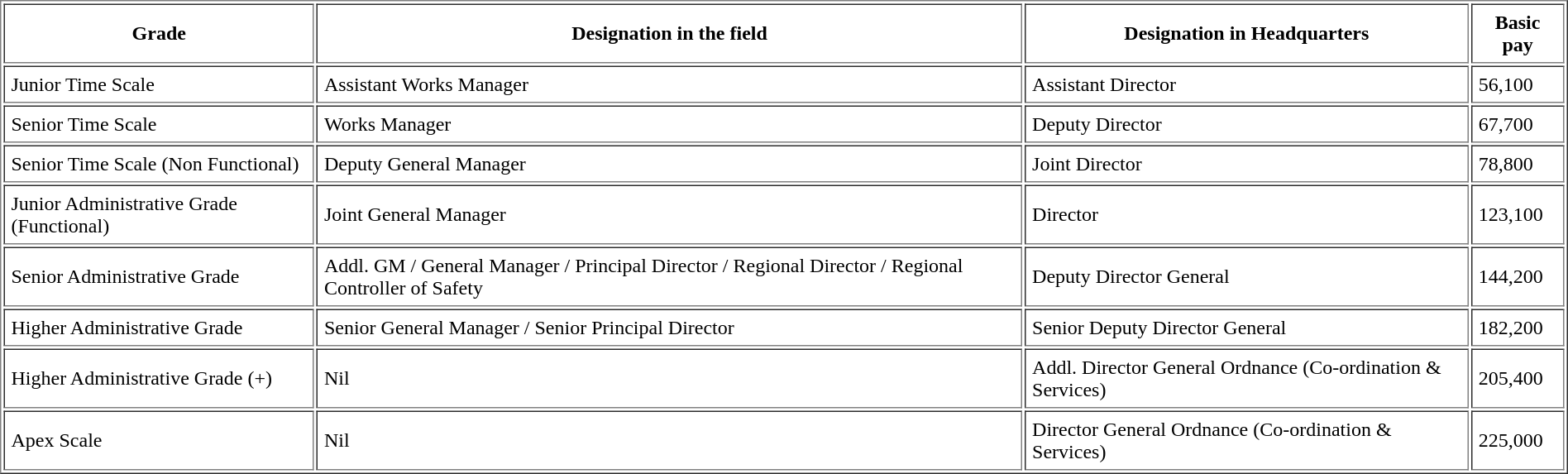<table border="1" cellpadding="5">
<tr>
<th scope="col">Grade</th>
<th scope="col">Designation in the field</th>
<th scope="col">Designation in Headquarters</th>
<th>Basic pay</th>
</tr>
<tr>
<td>Junior Time Scale</td>
<td>Assistant Works Manager</td>
<td>Assistant Director</td>
<td>56,100</td>
</tr>
<tr>
<td>Senior Time Scale</td>
<td>Works Manager</td>
<td>Deputy Director</td>
<td>67,700</td>
</tr>
<tr>
<td>Senior Time Scale (Non Functional)</td>
<td>Deputy General Manager</td>
<td>Joint Director</td>
<td>78,800</td>
</tr>
<tr>
<td>Junior Administrative Grade (Functional)</td>
<td>Joint General Manager</td>
<td>Director</td>
<td>123,100</td>
</tr>
<tr>
<td>Senior Administrative Grade</td>
<td>Addl. GM / General Manager / Principal Director / Regional Director / Regional Controller of Safety</td>
<td>Deputy Director General</td>
<td>144,200</td>
</tr>
<tr>
<td>Higher Administrative Grade</td>
<td>Senior General Manager / Senior Principal Director</td>
<td>Senior Deputy Director General</td>
<td>182,200</td>
</tr>
<tr>
<td>Higher Administrative Grade (+)</td>
<td>Nil</td>
<td>Addl. Director General Ordnance (Co-ordination & Services)</td>
<td>205,400</td>
</tr>
<tr>
<td>Apex Scale</td>
<td>Nil</td>
<td>Director General Ordnance (Co-ordination & Services)</td>
<td>225,000</td>
</tr>
</table>
